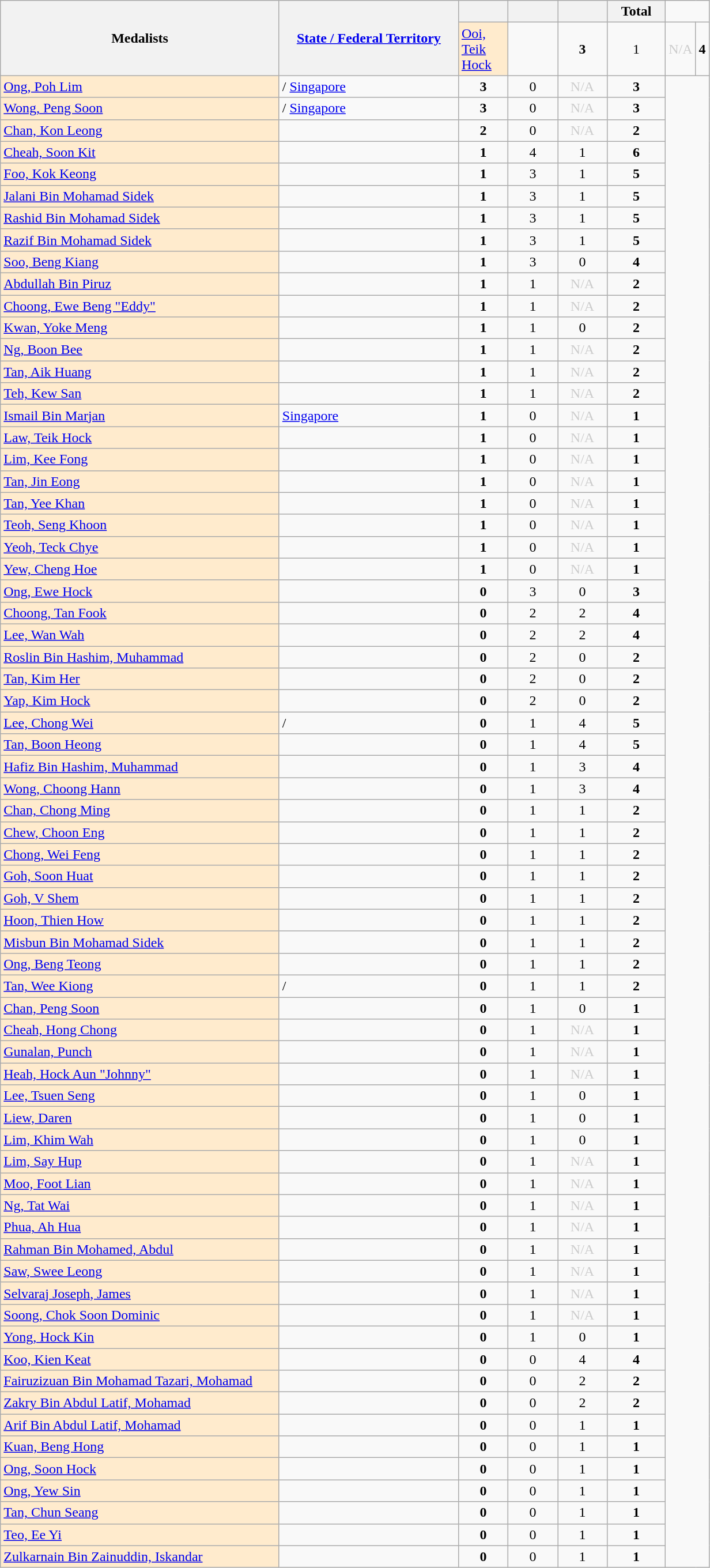<table class="sortable wikitable">
<tr>
<th width=315 rowspan="2">Medalists</th>
<th width=200 rowspan="2"><a href='#'>State / Federal Territory</a></th>
<th width=50></th>
<th width=50></th>
<th width=50></th>
<th width=60>Total</th>
</tr>
<tr>
<td bgcolor = #ffebcd><a href='#'>Ooi, Teik Hock</a></td>
<td></td>
<td align=center><strong>3</strong></td>
<td align=center>1</td>
<td align=center style=color:#ccc>N/A</td>
<td align=center><strong>4</strong></td>
</tr>
<tr>
<td bgcolor = #ffebcd><a href='#'>Ong, Poh Lim</a></td>
<td>/ <a href='#'>Singapore</a></td>
<td align=center><strong>3</strong></td>
<td align=center>0</td>
<td align=center style=color:#ccc>N/A</td>
<td align=center><strong>3</strong></td>
</tr>
<tr>
<td bgcolor = #ffebcd><a href='#'>Wong, Peng Soon</a></td>
<td>/ <a href='#'>Singapore</a></td>
<td align=center><strong>3</strong></td>
<td align=center>0</td>
<td align=center style=color:#ccc>N/A</td>
<td align=center><strong>3</strong></td>
</tr>
<tr>
<td bgcolor = #ffebcd><a href='#'>Chan, Kon Leong</a></td>
<td></td>
<td align=center><strong>2</strong></td>
<td align=center>0</td>
<td align=center style=color:#ccc>N/A</td>
<td align=center><strong>2</strong></td>
</tr>
<tr>
<td bgcolor = #ffebcd><a href='#'>Cheah, Soon Kit</a></td>
<td></td>
<td align=center><strong>1</strong></td>
<td align=center>4</td>
<td align=center>1</td>
<td align=center><strong>6</strong></td>
</tr>
<tr>
<td bgcolor = #ffebcd><a href='#'>Foo, Kok Keong</a></td>
<td></td>
<td align=center><strong>1</strong></td>
<td align=center>3</td>
<td align=center>1</td>
<td align=center><strong>5</strong></td>
</tr>
<tr>
<td bgcolor = #ffebcd><a href='#'>Jalani Bin Mohamad Sidek</a></td>
<td></td>
<td align=center><strong>1</strong></td>
<td align=center>3</td>
<td align=center>1</td>
<td align=center><strong>5</strong></td>
</tr>
<tr>
<td bgcolor = #ffebcd><a href='#'>Rashid Bin Mohamad Sidek</a></td>
<td></td>
<td align=center><strong>1</strong></td>
<td align=center>3</td>
<td align=center>1</td>
<td align=center><strong>5</strong></td>
</tr>
<tr>
<td bgcolor = #ffebcd><a href='#'>Razif Bin Mohamad Sidek</a></td>
<td></td>
<td align=center><strong>1</strong></td>
<td align=center>3</td>
<td align=center>1</td>
<td align=center><strong>5</strong></td>
</tr>
<tr>
<td bgcolor = #ffebcd><a href='#'>Soo, Beng Kiang</a></td>
<td></td>
<td align=center><strong>1</strong></td>
<td align=center>3</td>
<td align=center>0</td>
<td align=center><strong>4</strong></td>
</tr>
<tr>
<td bgcolor = #ffebcd><a href='#'>Abdullah Bin Piruz</a></td>
<td></td>
<td align=center><strong>1</strong></td>
<td align=center>1</td>
<td align=center style=color:#ccc>N/A</td>
<td align=center><strong>2</strong></td>
</tr>
<tr>
<td bgcolor = #ffebcd><a href='#'>Choong, Ewe Beng "Eddy"</a></td>
<td></td>
<td align=center><strong>1</strong></td>
<td align=center>1</td>
<td align=center style=color:#ccc>N/A</td>
<td align=center><strong>2</strong></td>
</tr>
<tr>
<td bgcolor = #ffebcd><a href='#'>Kwan, Yoke Meng</a></td>
<td></td>
<td align=center><strong>1</strong></td>
<td align=center>1</td>
<td align=center>0</td>
<td align=center><strong>2</strong></td>
</tr>
<tr>
<td bgcolor = #ffebcd><a href='#'>Ng, Boon Bee</a></td>
<td></td>
<td align=center><strong>1</strong></td>
<td align=center>1</td>
<td align=center style=color:#ccc>N/A</td>
<td align=center><strong>2</strong></td>
</tr>
<tr>
<td bgcolor = #ffebcd><a href='#'>Tan, Aik Huang</a></td>
<td></td>
<td align=center><strong>1</strong></td>
<td align=center>1</td>
<td align=center style=color:#ccc>N/A</td>
<td align=center><strong>2</strong></td>
</tr>
<tr>
<td bgcolor = #ffebcd><a href='#'>Teh, Kew San</a></td>
<td></td>
<td align=center><strong>1</strong></td>
<td align=center>1</td>
<td align=center style=color:#ccc>N/A</td>
<td align=center><strong>2</strong></td>
</tr>
<tr>
<td bgcolor = #ffebcd><a href='#'>Ismail Bin Marjan</a></td>
<td> <a href='#'>Singapore</a></td>
<td align=center><strong>1</strong></td>
<td align=center>0</td>
<td align=center style=color:#ccc>N/A</td>
<td align=center><strong>1</strong></td>
</tr>
<tr>
<td bgcolor = #ffebcd><a href='#'>Law, Teik Hock</a></td>
<td></td>
<td align=center><strong>1</strong></td>
<td align=center>0</td>
<td align=center style=color:#ccc>N/A</td>
<td align=center><strong>1</strong></td>
</tr>
<tr>
<td bgcolor = #ffebcd><a href='#'>Lim, Kee Fong</a></td>
<td></td>
<td align=center><strong>1</strong></td>
<td align=center>0</td>
<td align=center style=color:#ccc>N/A</td>
<td align=center><strong>1</strong></td>
</tr>
<tr>
<td bgcolor = #ffebcd><a href='#'>Tan, Jin Eong</a></td>
<td></td>
<td align=center><strong>1</strong></td>
<td align=center>0</td>
<td align=center style=color:#ccc>N/A</td>
<td align=center><strong>1</strong></td>
</tr>
<tr>
<td bgcolor = #ffebcd><a href='#'>Tan, Yee Khan</a></td>
<td></td>
<td align=center><strong>1</strong></td>
<td align=center>0</td>
<td align=center style=color:#ccc>N/A</td>
<td align=center><strong>1</strong></td>
</tr>
<tr>
<td bgcolor = #ffebcd><a href='#'>Teoh, Seng Khoon</a></td>
<td></td>
<td align=center><strong>1</strong></td>
<td align=center>0</td>
<td align=center style=color:#ccc>N/A</td>
<td align=center><strong>1</strong></td>
</tr>
<tr>
<td bgcolor = #ffebcd><a href='#'>Yeoh, Teck Chye</a></td>
<td></td>
<td align=center><strong>1</strong></td>
<td align=center>0</td>
<td align=center style=color:#ccc>N/A</td>
<td align=center><strong>1</strong></td>
</tr>
<tr>
<td bgcolor = #ffebcd><a href='#'>Yew, Cheng Hoe</a></td>
<td></td>
<td align=center><strong>1</strong></td>
<td align=center>0</td>
<td align=center style=color:#ccc>N/A</td>
<td align=center><strong>1</strong></td>
</tr>
<tr>
<td bgcolor = #ffebcd><a href='#'>Ong, Ewe Hock</a></td>
<td></td>
<td align=center><strong>0</strong></td>
<td align=center>3</td>
<td align=center>0</td>
<td align=center><strong>3</strong></td>
</tr>
<tr>
<td bgcolor = #ffebcd><a href='#'>Choong, Tan Fook</a></td>
<td></td>
<td align=center><strong>0</strong></td>
<td align=center>2</td>
<td align=center>2</td>
<td align=center><strong>4</strong></td>
</tr>
<tr>
<td bgcolor = #ffebcd><a href='#'>Lee, Wan Wah</a></td>
<td></td>
<td align=center><strong>0</strong></td>
<td align=center>2</td>
<td align=center>2</td>
<td align=center><strong>4</strong></td>
</tr>
<tr>
<td bgcolor = #ffebcd><a href='#'>Roslin Bin Hashim, Muhammad</a></td>
<td></td>
<td align=center><strong>0</strong></td>
<td align=center>2</td>
<td align=center>0</td>
<td align=center><strong>2</strong></td>
</tr>
<tr>
<td bgcolor = #ffebcd><a href='#'>Tan, Kim Her</a></td>
<td></td>
<td align=center><strong>0</strong></td>
<td align=center>2</td>
<td align=center>0</td>
<td align=center><strong>2</strong></td>
</tr>
<tr>
<td bgcolor = #ffebcd><a href='#'>Yap, Kim Hock</a></td>
<td></td>
<td align=center><strong>0</strong></td>
<td align=center>2</td>
<td align=center>0</td>
<td align=center><strong>2</strong></td>
</tr>
<tr>
<td bgcolor = #ffebcd><a href='#'>Lee, Chong Wei</a></td>
<td>/</td>
<td align=center><strong>0</strong></td>
<td align=center>1</td>
<td align=center>4</td>
<td align=center><strong>5</strong></td>
</tr>
<tr>
<td bgcolor = #ffebcd><a href='#'>Tan, Boon Heong</a></td>
<td></td>
<td align=center><strong>0</strong></td>
<td align=center>1</td>
<td align=center>4</td>
<td align=center><strong>5</strong></td>
</tr>
<tr>
<td bgcolor = #ffebcd><a href='#'>Hafiz Bin Hashim, Muhammad</a></td>
<td></td>
<td align=center><strong>0</strong></td>
<td align=center>1</td>
<td align=center>3</td>
<td align=center><strong>4</strong></td>
</tr>
<tr>
<td bgcolor = #ffebcd><a href='#'>Wong, Choong Hann</a></td>
<td></td>
<td align=center><strong>0</strong></td>
<td align=center>1</td>
<td align=center>3</td>
<td align=center><strong>4</strong></td>
</tr>
<tr>
<td bgcolor = #ffebcd><a href='#'>Chan, Chong Ming</a></td>
<td></td>
<td align=center><strong>0</strong></td>
<td align=center>1</td>
<td align=center>1</td>
<td align=center><strong>2</strong></td>
</tr>
<tr>
<td bgcolor = #ffebcd><a href='#'>Chew, Choon Eng</a></td>
<td></td>
<td align=center><strong>0</strong></td>
<td align=center>1</td>
<td align=center>1</td>
<td align=center><strong>2</strong></td>
</tr>
<tr>
<td bgcolor = #ffebcd><a href='#'>Chong, Wei Feng</a></td>
<td></td>
<td align=center><strong>0</strong></td>
<td align=center>1</td>
<td align=center>1</td>
<td align=center><strong>2</strong></td>
</tr>
<tr>
<td bgcolor = #ffebcd><a href='#'>Goh, Soon Huat</a></td>
<td></td>
<td align=center><strong>0</strong></td>
<td align=center>1</td>
<td align=center>1</td>
<td align=center><strong>2</strong></td>
</tr>
<tr>
<td bgcolor = #ffebcd><a href='#'>Goh, V Shem</a></td>
<td></td>
<td align=center><strong>0</strong></td>
<td align=center>1</td>
<td align=center>1</td>
<td align=center><strong>2</strong></td>
</tr>
<tr>
<td bgcolor = #ffebcd><a href='#'>Hoon, Thien How</a></td>
<td></td>
<td align=center><strong>0</strong></td>
<td align=center>1</td>
<td align=center>1</td>
<td align=center><strong>2</strong></td>
</tr>
<tr>
<td bgcolor = #ffebcd><a href='#'>Misbun Bin Mohamad Sidek</a></td>
<td></td>
<td align=center><strong>0</strong></td>
<td align=center>1</td>
<td align=center>1</td>
<td align=center><strong>2</strong></td>
</tr>
<tr>
<td bgcolor = #ffebcd><a href='#'>Ong, Beng Teong</a></td>
<td></td>
<td align=center><strong>0</strong></td>
<td align=center>1</td>
<td align=center>1</td>
<td align=center><strong>2</strong></td>
</tr>
<tr>
<td bgcolor = #ffebcd><a href='#'>Tan, Wee Kiong</a></td>
<td>/</td>
<td align=center><strong>0</strong></td>
<td align=center>1</td>
<td align=center>1</td>
<td align=center><strong>2</strong></td>
</tr>
<tr>
<td bgcolor = #ffebcd><a href='#'>Chan, Peng Soon</a></td>
<td></td>
<td align=center><strong>0</strong></td>
<td align=center>1</td>
<td align=center>0</td>
<td align=center><strong>1</strong></td>
</tr>
<tr>
<td bgcolor = #ffebcd><a href='#'>Cheah, Hong Chong</a></td>
<td></td>
<td align=center><strong>0</strong></td>
<td align=center>1</td>
<td align=center style=color:#ccc>N/A</td>
<td align=center><strong>1</strong></td>
</tr>
<tr>
<td bgcolor = #ffebcd><a href='#'>Gunalan, Punch</a></td>
<td></td>
<td align=center><strong>0</strong></td>
<td align=center>1</td>
<td align=center style=color:#ccc>N/A</td>
<td align=center><strong>1</strong></td>
</tr>
<tr>
<td bgcolor = #ffebcd><a href='#'>Heah, Hock Aun "Johnny"</a></td>
<td></td>
<td align=center><strong>0</strong></td>
<td align=center>1</td>
<td align=center style=color:#ccc>N/A</td>
<td align=center><strong>1</strong></td>
</tr>
<tr>
<td bgcolor = #ffebcd><a href='#'>Lee, Tsuen Seng</a></td>
<td></td>
<td align=center><strong>0</strong></td>
<td align=center>1</td>
<td align=center>0</td>
<td align=center><strong>1</strong></td>
</tr>
<tr>
<td bgcolor = #ffebcd><a href='#'>Liew, Daren</a></td>
<td></td>
<td align=center><strong>0</strong></td>
<td align=center>1</td>
<td align=center>0</td>
<td align=center><strong>1</strong></td>
</tr>
<tr>
<td bgcolor = #ffebcd><a href='#'>Lim, Khim Wah</a></td>
<td></td>
<td align=center><strong>0</strong></td>
<td align=center>1</td>
<td align=center>0</td>
<td align=center><strong>1</strong></td>
</tr>
<tr>
<td bgcolor = #ffebcd><a href='#'>Lim, Say Hup</a></td>
<td></td>
<td align=center><strong>0</strong></td>
<td align=center>1</td>
<td align=center style=color:#ccc>N/A</td>
<td align=center><strong>1</strong></td>
</tr>
<tr>
<td bgcolor = #ffebcd><a href='#'>Moo, Foot Lian</a></td>
<td></td>
<td align=center><strong>0</strong></td>
<td align=center>1</td>
<td align=center style=color:#ccc>N/A</td>
<td align=center><strong>1</strong></td>
</tr>
<tr>
<td bgcolor = #ffebcd><a href='#'>Ng, Tat Wai</a></td>
<td></td>
<td align=center><strong>0</strong></td>
<td align=center>1</td>
<td align=center style=color:#ccc>N/A</td>
<td align=center><strong>1</strong></td>
</tr>
<tr>
<td bgcolor = #ffebcd><a href='#'>Phua, Ah Hua</a></td>
<td></td>
<td align=center><strong>0</strong></td>
<td align=center>1</td>
<td align=center style=color:#ccc>N/A</td>
<td align=center><strong>1</strong></td>
</tr>
<tr>
<td bgcolor = #ffebcd><a href='#'>Rahman Bin Mohamed, Abdul</a></td>
<td></td>
<td align=center><strong>0</strong></td>
<td align=center>1</td>
<td align=center style=color:#ccc>N/A</td>
<td align=center><strong>1</strong></td>
</tr>
<tr>
<td bgcolor = #ffebcd><a href='#'>Saw, Swee Leong</a></td>
<td></td>
<td align=center><strong>0</strong></td>
<td align=center>1</td>
<td align=center style=color:#ccc>N/A</td>
<td align=center><strong>1</strong></td>
</tr>
<tr>
<td bgcolor = #ffebcd><a href='#'>Selvaraj Joseph, James</a></td>
<td></td>
<td align=center><strong>0</strong></td>
<td align=center>1</td>
<td align=center style=color:#ccc>N/A</td>
<td align=center><strong>1</strong></td>
</tr>
<tr>
<td bgcolor = #ffebcd><a href='#'>Soong, Chok Soon Dominic</a></td>
<td></td>
<td align=center><strong>0</strong></td>
<td align=center>1</td>
<td align=center style=color:#ccc>N/A</td>
<td align=center><strong>1</strong></td>
</tr>
<tr>
<td bgcolor = #ffebcd><a href='#'>Yong, Hock Kin</a></td>
<td></td>
<td align=center><strong>0</strong></td>
<td align=center>1</td>
<td align=center>0</td>
<td align=center><strong>1</strong></td>
</tr>
<tr>
<td bgcolor = #ffebcd><a href='#'>Koo, Kien Keat</a></td>
<td></td>
<td align=center><strong>0</strong></td>
<td align=center>0</td>
<td align=center>4</td>
<td align=center><strong>4</strong></td>
</tr>
<tr>
<td bgcolor = #ffebcd><a href='#'>Fairuzizuan Bin Mohamad Tazari, Mohamad</a></td>
<td></td>
<td align=center><strong>0</strong></td>
<td align=center>0</td>
<td align=center>2</td>
<td align=center><strong>2</strong></td>
</tr>
<tr>
<td bgcolor = #ffebcd><a href='#'>Zakry Bin Abdul Latif, Mohamad</a></td>
<td></td>
<td align=center><strong>0</strong></td>
<td align=center>0</td>
<td align=center>2</td>
<td align=center><strong>2</strong></td>
</tr>
<tr>
<td bgcolor = #ffebcd><a href='#'>Arif Bin Abdul Latif, Mohamad</a></td>
<td></td>
<td align=center><strong>0</strong></td>
<td align=center>0</td>
<td align=center>1</td>
<td align=center><strong>1</strong></td>
</tr>
<tr>
<td bgcolor = #ffebcd><a href='#'>Kuan, Beng Hong</a></td>
<td></td>
<td align=center><strong>0</strong></td>
<td align=center>0</td>
<td align=center>1</td>
<td align=center><strong>1</strong></td>
</tr>
<tr>
<td bgcolor = #ffebcd><a href='#'>Ong, Soon Hock</a></td>
<td></td>
<td align=center><strong>0</strong></td>
<td align=center>0</td>
<td align=center>1</td>
<td align=center><strong>1</strong></td>
</tr>
<tr>
<td bgcolor = #ffebcd><a href='#'>Ong, Yew Sin</a></td>
<td></td>
<td align=center><strong>0</strong></td>
<td align=center>0</td>
<td align=center>1</td>
<td align=center><strong>1</strong></td>
</tr>
<tr>
<td bgcolor = #ffebcd><a href='#'>Tan, Chun Seang</a></td>
<td></td>
<td align=center><strong>0</strong></td>
<td align=center>0</td>
<td align=center>1</td>
<td align=center><strong>1</strong></td>
</tr>
<tr>
<td bgcolor = #ffebcd><a href='#'>Teo, Ee Yi</a></td>
<td></td>
<td align=center><strong>0</strong></td>
<td align=center>0</td>
<td align=center>1</td>
<td align=center><strong>1</strong></td>
</tr>
<tr>
<td bgcolor = #ffebcd><a href='#'>Zulkarnain Bin Zainuddin, Iskandar</a></td>
<td></td>
<td align=center><strong>0</strong></td>
<td align=center>0</td>
<td align=center>1</td>
<td align=center><strong>1</strong></td>
</tr>
</table>
